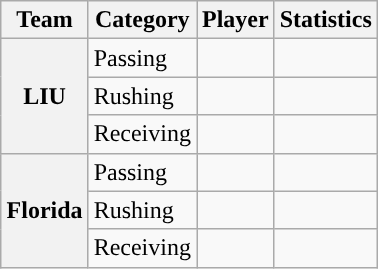<table class="wikitable" style="float:right">
<tr>
<th>Team</th>
<th>Category</th>
<th>Player</th>
<th>Statistics</th>
</tr>
<tr>
<th rowspan=3>LIU</th>
<td>Passing</td>
<td></td>
<td></td>
</tr>
<tr>
<td>Rushing</td>
<td></td>
<td></td>
</tr>
<tr>
<td>Receiving</td>
<td></td>
<td></td>
</tr>
<tr>
<th rowspan=3>Florida</th>
<td>Passing</td>
<td></td>
<td></td>
</tr>
<tr>
<td>Rushing</td>
<td></td>
<td></td>
</tr>
<tr>
<td>Receiving</td>
<td></td>
<td></td>
</tr>
</table>
